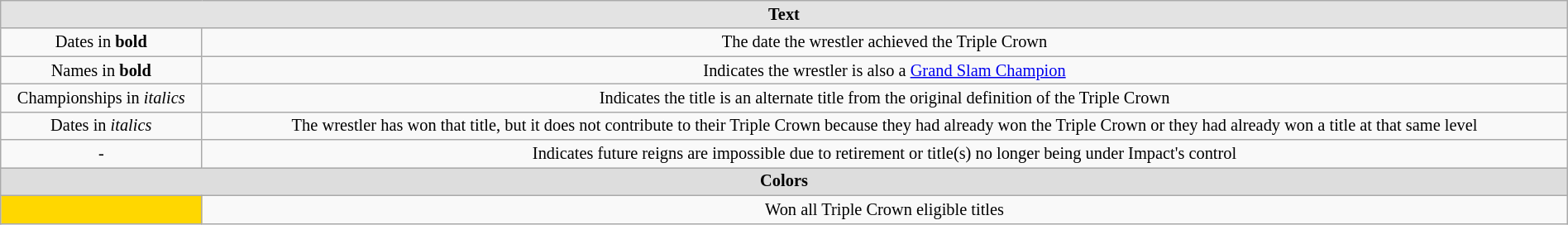<table class="wikitable" style="width:100%; font-size:85%; text-align:center;">
<tr>
<th style="background: #e3e3e3;" colspan="2">Text</th>
</tr>
<tr>
<td>Dates in <strong>bold</strong></td>
<td>The date the wrestler achieved the Triple Crown</td>
</tr>
<tr>
<td>Names in <strong>bold</strong></td>
<td>Indicates the wrestler is also a <a href='#'>Grand Slam Champion</a></td>
</tr>
<tr>
<td>Championships in <em>italics</em></td>
<td>Indicates the title is an alternate title from the original definition of the Triple Crown</td>
</tr>
<tr>
<td>Dates in <em>italics</em></td>
<td>The wrestler has won that title, but it does not contribute to their Triple Crown because they had already won the Triple Crown or they had already won a title at that same level</td>
</tr>
<tr>
<td>-</td>
<td>Indicates future reigns are impossible due to retirement or title(s) no longer being under Impact's control</td>
</tr>
<tr>
<th style="background:#ddd;" colspan="2">Colors</th>
</tr>
<tr>
<td style="background: gold"><br></td>
<td>Won all Triple Crown eligible titles</td>
</tr>
</table>
